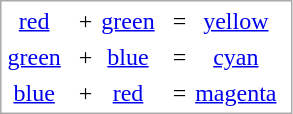<table style="background-color:white; border:1px #aaa solid" cellpadding="2px">
<tr>
<td align="center"><a href='#'>red</a></td>
<td></td>
<td>+</td>
<td align="center"><a href='#'>green</a></td>
<td></td>
<td>=</td>
<td align="center"><a href='#'>yellow</a></td>
<td></td>
</tr>
<tr>
<td align="center"><a href='#'>green</a></td>
<td></td>
<td>+</td>
<td align="center"><a href='#'>blue</a></td>
<td></td>
<td>=</td>
<td align="center"><a href='#'>cyan</a></td>
<td></td>
</tr>
<tr>
<td align="center"><a href='#'>blue</a></td>
<td></td>
<td>+</td>
<td align="center"><a href='#'>red</a></td>
<td></td>
<td>=</td>
<td align="center"><a href='#'>magenta</a></td>
<td></td>
</tr>
</table>
